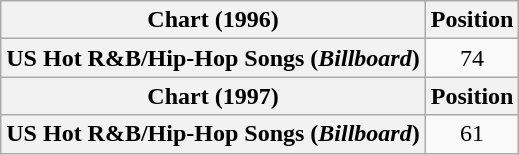<table class="wikitable plainrowheaders" style="text-align:center">
<tr>
<th scope="col">Chart (1996)</th>
<th scope="col">Position</th>
</tr>
<tr>
<th scope="row">US Hot R&B/Hip-Hop Songs (<em>Billboard</em>)</th>
<td>74</td>
</tr>
<tr>
<th scope="col">Chart (1997)</th>
<th scope="col">Position</th>
</tr>
<tr>
<th scope="row">US Hot R&B/Hip-Hop Songs (<em>Billboard</em>)</th>
<td>61</td>
</tr>
</table>
